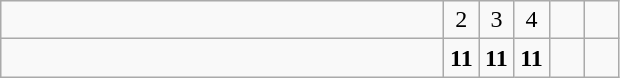<table class="wikitable">
<tr>
<td style="width:18em"></td>
<td align=center style="width:1em">2</td>
<td align=center style="width:1em">3</td>
<td align=center style="width:1em">4</td>
<td align=center style="width:1em"></td>
<td align=center style="width:1em"></td>
</tr>
<tr>
<td style="width:18em"><strong></strong></td>
<td align=center style="width:1em"><strong>11</strong></td>
<td align=center style="width:1em"><strong>11</strong></td>
<td align=center style="width:1em"><strong>11</strong></td>
<td align=center style="width:1em"></td>
<td align=center style="width:1em"></td>
</tr>
</table>
